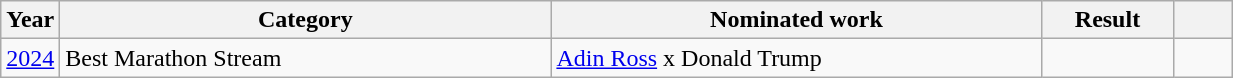<table class="wikitable sortable">
<tr>
<th scope="col" style="width:1em;">Year</th>
<th scope="col" style="width:20em;">Category</th>
<th scope="col" style="width:20em;">Nominated work</th>
<th scope="col" style="width:5em;">Result</th>
<th scope="col" style="width:2em;" class="unsortable"></th>
</tr>
<tr>
<td><a href='#'>2024</a></td>
<td>Best Marathon Stream</td>
<td><a href='#'>Adin Ross</a> x Donald Trump</td>
<td></td>
<td></td>
</tr>
</table>
